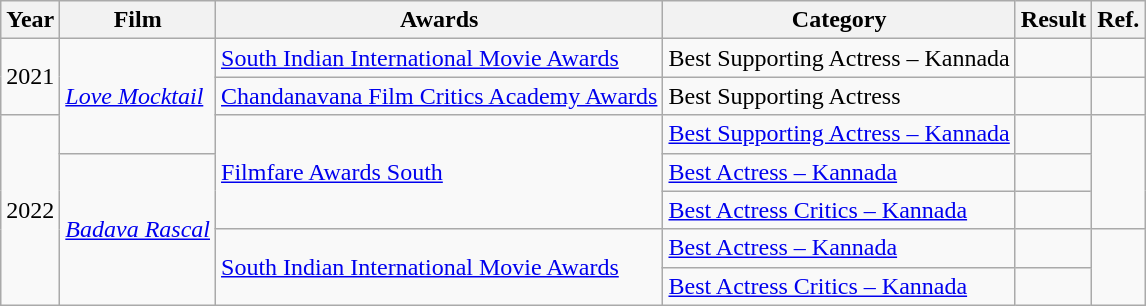<table class="wikitable">
<tr>
<th>Year</th>
<th>Film</th>
<th>Awards</th>
<th>Category</th>
<th>Result</th>
<th>Ref.</th>
</tr>
<tr>
<td rowspan=2>2021</td>
<td rowspan=3><em><a href='#'>Love Mocktail</a></em></td>
<td><a href='#'>South Indian International Movie Awards</a></td>
<td>Best Supporting Actress – Kannada</td>
<td></td>
<td></td>
</tr>
<tr>
<td><a href='#'>Chandanavana Film Critics Academy Awards</a></td>
<td>Best Supporting Actress</td>
<td></td>
<td></td>
</tr>
<tr>
<td rowspan=5>2022</td>
<td rowspan=3><a href='#'>Filmfare Awards South</a></td>
<td><a href='#'>Best Supporting Actress – Kannada</a></td>
<td></td>
<td rowspan=3></td>
</tr>
<tr>
<td rowspan="4"><em><a href='#'>Badava Rascal</a></em></td>
<td><a href='#'>Best Actress – Kannada</a></td>
<td></td>
</tr>
<tr>
<td><a href='#'>Best Actress Critics – Kannada</a></td>
<td></td>
</tr>
<tr>
<td rowspan="2"><a href='#'>South Indian International Movie Awards</a></td>
<td><a href='#'>Best Actress – Kannada</a></td>
<td></td>
<td rowspan="2"></td>
</tr>
<tr>
<td><a href='#'>Best Actress Critics – Kannada</a></td>
<td></td>
</tr>
</table>
